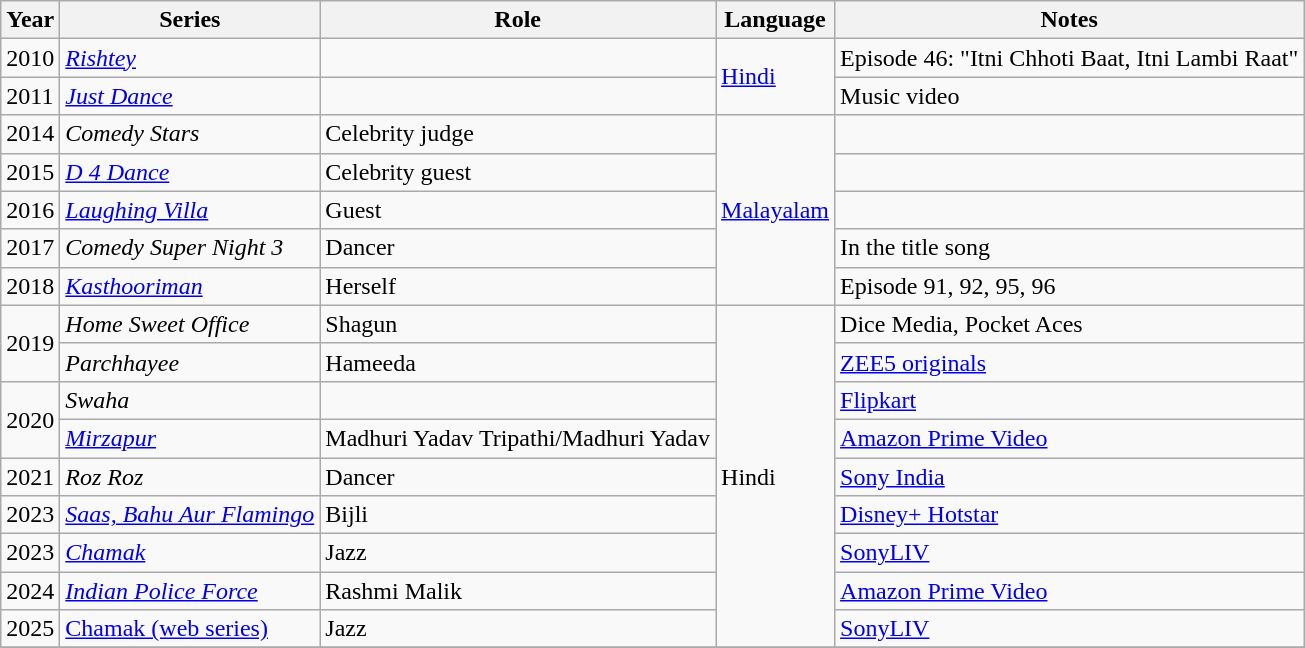<table class="wikitable">
<tr>
<th>Year</th>
<th>Series</th>
<th>Role</th>
<th>Language</th>
<th>Notes</th>
</tr>
<tr>
<td>2010</td>
<td><em><a href='#'>Rishtey</a></em></td>
<td></td>
<td rowspan=2><a href='#'>Hindi</a></td>
<td>Episode 46: "Itni Chhoti Baat, Itni Lambi Raat"</td>
</tr>
<tr>
<td>2011</td>
<td><em><a href='#'>Just Dance</a></em></td>
<td></td>
<td>Music video</td>
</tr>
<tr>
<td>2014</td>
<td><em>Comedy Stars</em></td>
<td>Celebrity judge</td>
<td rowspan=5><a href='#'>Malayalam</a></td>
<td></td>
</tr>
<tr>
<td>2015</td>
<td><em><a href='#'>D 4 Dance</a></em></td>
<td>Celebrity guest</td>
<td></td>
</tr>
<tr>
<td>2016</td>
<td><em><a href='#'>Laughing Villa</a></em></td>
<td>Guest</td>
<td></td>
</tr>
<tr>
<td>2017</td>
<td><em>Comedy Super Night 3</em></td>
<td>Dancer</td>
<td>In the title song</td>
</tr>
<tr>
<td>2018</td>
<td><em><a href='#'>Kasthooriman</a></em></td>
<td>Herself</td>
<td>Episode 91, 92, 95, 96</td>
</tr>
<tr>
<td rowspan='2'>2019</td>
<td><em>Home Sweet Office</em></td>
<td>Shagun</td>
<td rowspan=9>Hindi</td>
<td>Dice Media, Pocket Aces</td>
</tr>
<tr>
<td><em>Parchhayee</em></td>
<td>Hameeda</td>
<td><a href='#'>ZEE5 originals</a></td>
</tr>
<tr>
<td rowspan='2'>2020</td>
<td><em>Swaha</em></td>
<td></td>
<td><a href='#'>Flipkart</a></td>
</tr>
<tr>
<td><a href='#'><em>Mirzapur</em></a></td>
<td>Madhuri Yadav Tripathi/Madhuri Yadav</td>
<td><a href='#'>Amazon Prime Video</a></td>
</tr>
<tr>
<td>2021</td>
<td><em>Roz Roz</em></td>
<td>Dancer</td>
<td><a href='#'>Sony India</a></td>
</tr>
<tr>
<td>2023</td>
<td><em><a href='#'>Saas, Bahu Aur Flamingo</a></em></td>
<td>Bijli</td>
<td><a href='#'>Disney+ Hotstar</a></td>
</tr>
<tr>
<td>2023</td>
<td><em><a href='#'>Chamak</a></em></td>
<td>Jazz</td>
<td><a href='#'>SonyLIV</a></td>
</tr>
<tr>
<td>2024</td>
<td><em><a href='#'>Indian Police Force</a></em></td>
<td>Rashmi Malik</td>
<td Filming><a href='#'>Amazon Prime Video</a></td>
</tr>
<tr>
<td>2025</td>
<td><a href='#'>Chamak (web series)</a></td>
<td>Jazz</td>
<td><a href='#'>SonyLIV</a></td>
</tr>
<tr>
</tr>
</table>
